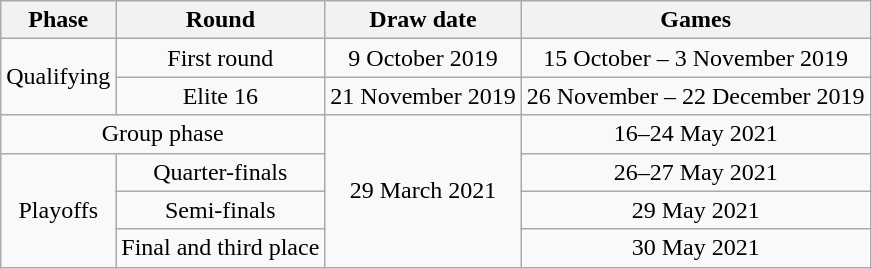<table class="wikitable" style="text-align:center">
<tr>
<th>Phase</th>
<th>Round</th>
<th>Draw date</th>
<th>Games</th>
</tr>
<tr>
<td rowspan="2">Qualifying</td>
<td>First round</td>
<td>9 October 2019</td>
<td>15 October – 3 November 2019</td>
</tr>
<tr>
<td>Elite 16</td>
<td>21 November 2019</td>
<td>26 November – 22 December 2019</td>
</tr>
<tr>
<td colspan="2">Group phase</td>
<td rowspan="5">29 March 2021</td>
<td>16–24 May 2021</td>
</tr>
<tr>
<td rowspan="3">Playoffs</td>
<td>Quarter-finals</td>
<td>26–27 May 2021</td>
</tr>
<tr>
<td>Semi-finals</td>
<td>29 May 2021</td>
</tr>
<tr>
<td>Final and third place</td>
<td>30 May 2021</td>
</tr>
</table>
